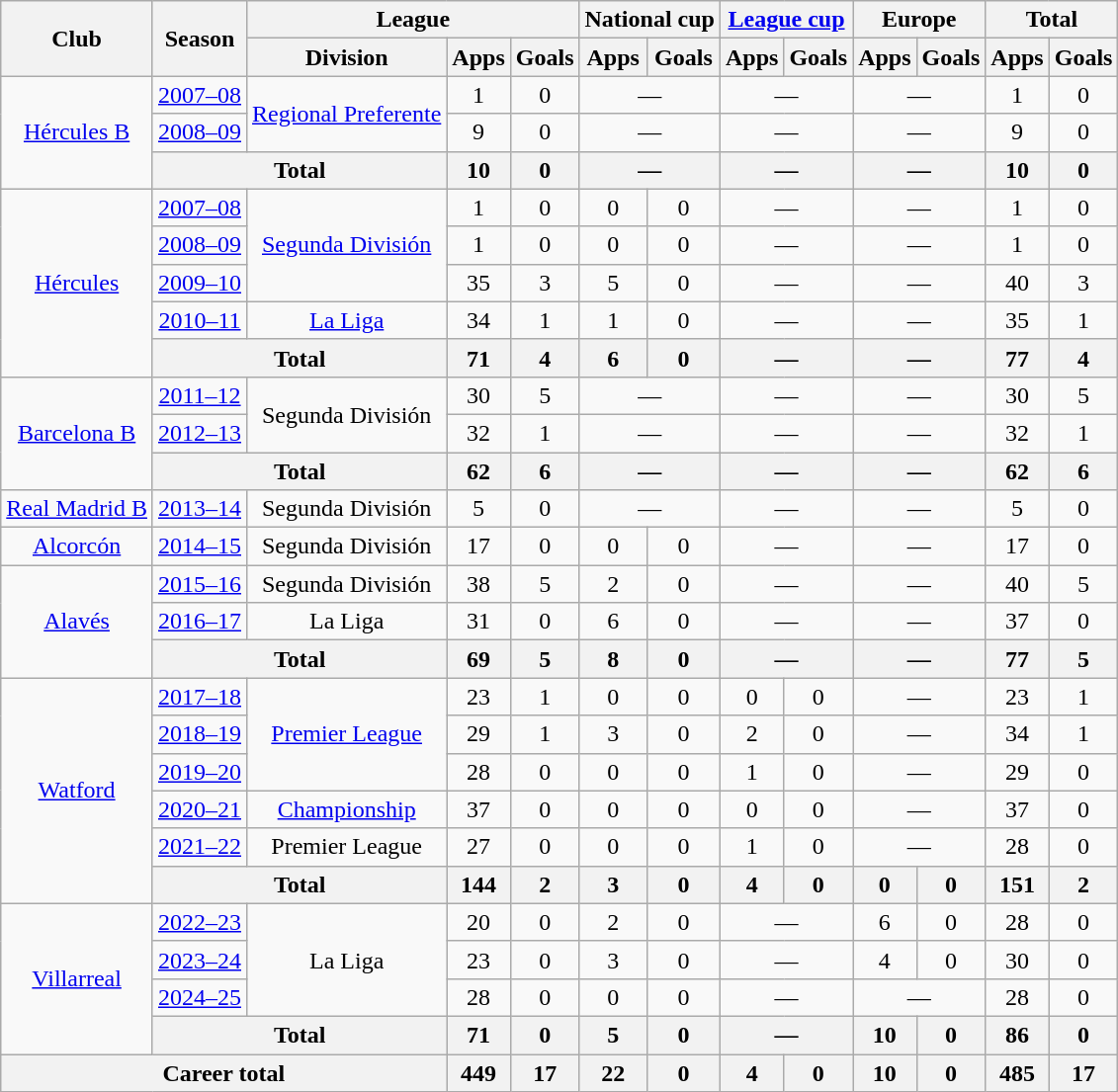<table class="wikitable" style="text-align: center">
<tr>
<th rowspan="2">Club</th>
<th rowspan="2">Season</th>
<th colspan="3">League</th>
<th colspan="2">National cup</th>
<th colspan="2"><a href='#'>League cup</a></th>
<th colspan="2">Europe</th>
<th colspan="2">Total</th>
</tr>
<tr>
<th>Division</th>
<th>Apps</th>
<th>Goals</th>
<th>Apps</th>
<th>Goals</th>
<th>Apps</th>
<th>Goals</th>
<th>Apps</th>
<th>Goals</th>
<th>Apps</th>
<th>Goals</th>
</tr>
<tr>
<td rowspan="3"><a href='#'>Hércules B</a></td>
<td><a href='#'>2007–08</a></td>
<td rowspan="2"><a href='#'>Regional Preferente</a></td>
<td>1</td>
<td>0</td>
<td colspan="2">—</td>
<td colspan="2">—</td>
<td colspan="2">—</td>
<td>1</td>
<td>0</td>
</tr>
<tr>
<td><a href='#'>2008–09</a></td>
<td>9</td>
<td>0</td>
<td colspan="2">—</td>
<td colspan="2">—</td>
<td colspan="2">—</td>
<td>9</td>
<td>0</td>
</tr>
<tr>
<th colspan="2">Total</th>
<th>10</th>
<th>0</th>
<th colspan="2">—</th>
<th colspan="2">—</th>
<th colspan="2">—</th>
<th>10</th>
<th>0</th>
</tr>
<tr>
<td rowspan="5"><a href='#'>Hércules</a></td>
<td><a href='#'>2007–08</a></td>
<td rowspan="3"><a href='#'>Segunda División</a></td>
<td>1</td>
<td>0</td>
<td>0</td>
<td>0</td>
<td colspan="2">—</td>
<td colspan="2">—</td>
<td>1</td>
<td>0</td>
</tr>
<tr>
<td><a href='#'>2008–09</a></td>
<td>1</td>
<td>0</td>
<td>0</td>
<td>0</td>
<td colspan="2">—</td>
<td colspan="2">—</td>
<td>1</td>
<td>0</td>
</tr>
<tr>
<td><a href='#'>2009–10</a></td>
<td>35</td>
<td>3</td>
<td>5</td>
<td>0</td>
<td colspan="2">—</td>
<td colspan="2">—</td>
<td>40</td>
<td>3</td>
</tr>
<tr>
<td><a href='#'>2010–11</a></td>
<td><a href='#'>La Liga</a></td>
<td>34</td>
<td>1</td>
<td>1</td>
<td>0</td>
<td colspan="2">—</td>
<td colspan="2">—</td>
<td>35</td>
<td>1</td>
</tr>
<tr>
<th colspan="2">Total</th>
<th>71</th>
<th>4</th>
<th>6</th>
<th>0</th>
<th colspan="2">—</th>
<th colspan="2">—</th>
<th>77</th>
<th>4</th>
</tr>
<tr>
<td rowspan="3"><a href='#'>Barcelona B</a></td>
<td><a href='#'>2011–12</a></td>
<td rowspan="2">Segunda División</td>
<td>30</td>
<td>5</td>
<td colspan="2">—</td>
<td colspan="2">—</td>
<td colspan="2">—</td>
<td>30</td>
<td>5</td>
</tr>
<tr>
<td><a href='#'>2012–13</a></td>
<td>32</td>
<td>1</td>
<td colspan="2">—</td>
<td colspan="2">—</td>
<td colspan="2">—</td>
<td>32</td>
<td>1</td>
</tr>
<tr>
<th colspan="2">Total</th>
<th>62</th>
<th>6</th>
<th colspan="2">—</th>
<th colspan="2">—</th>
<th colspan="2">—</th>
<th>62</th>
<th>6</th>
</tr>
<tr>
<td><a href='#'>Real Madrid B</a></td>
<td><a href='#'>2013–14</a></td>
<td>Segunda División</td>
<td>5</td>
<td>0</td>
<td colspan="2">—</td>
<td colspan="2">—</td>
<td colspan="2">—</td>
<td>5</td>
<td>0</td>
</tr>
<tr>
<td><a href='#'>Alcorcón</a></td>
<td><a href='#'>2014–15</a></td>
<td>Segunda División</td>
<td>17</td>
<td>0</td>
<td>0</td>
<td>0</td>
<td colspan="2">—</td>
<td colspan="2">—</td>
<td>17</td>
<td>0</td>
</tr>
<tr>
<td rowspan="3"><a href='#'>Alavés</a></td>
<td><a href='#'>2015–16</a></td>
<td>Segunda División</td>
<td>38</td>
<td>5</td>
<td>2</td>
<td>0</td>
<td colspan="2">—</td>
<td colspan="2">—</td>
<td>40</td>
<td>5</td>
</tr>
<tr>
<td><a href='#'>2016–17</a></td>
<td>La Liga</td>
<td>31</td>
<td>0</td>
<td>6</td>
<td>0</td>
<td colspan="2">—</td>
<td colspan="2">—</td>
<td>37</td>
<td>0</td>
</tr>
<tr>
<th colspan="2">Total</th>
<th>69</th>
<th>5</th>
<th>8</th>
<th>0</th>
<th colspan="2">—</th>
<th colspan="2">—</th>
<th>77</th>
<th>5</th>
</tr>
<tr>
<td rowspan="6"><a href='#'>Watford</a></td>
<td><a href='#'>2017–18</a></td>
<td rowspan="3"><a href='#'>Premier League</a></td>
<td>23</td>
<td>1</td>
<td>0</td>
<td>0</td>
<td>0</td>
<td>0</td>
<td colspan="2">—</td>
<td>23</td>
<td>1</td>
</tr>
<tr>
<td><a href='#'>2018–19</a></td>
<td>29</td>
<td>1</td>
<td>3</td>
<td>0</td>
<td>2</td>
<td>0</td>
<td colspan="2">—</td>
<td>34</td>
<td>1</td>
</tr>
<tr>
<td><a href='#'>2019–20</a></td>
<td>28</td>
<td>0</td>
<td>0</td>
<td>0</td>
<td>1</td>
<td>0</td>
<td colspan="2">—</td>
<td>29</td>
<td>0</td>
</tr>
<tr>
<td><a href='#'>2020–21</a></td>
<td><a href='#'>Championship</a></td>
<td>37</td>
<td>0</td>
<td>0</td>
<td>0</td>
<td>0</td>
<td>0</td>
<td colspan="2">—</td>
<td>37</td>
<td>0</td>
</tr>
<tr>
<td><a href='#'>2021–22</a></td>
<td>Premier League</td>
<td>27</td>
<td>0</td>
<td>0</td>
<td>0</td>
<td>1</td>
<td>0</td>
<td colspan="2">—</td>
<td>28</td>
<td>0</td>
</tr>
<tr>
<th colspan="2">Total</th>
<th>144</th>
<th>2</th>
<th>3</th>
<th>0</th>
<th>4</th>
<th>0</th>
<th>0</th>
<th>0</th>
<th>151</th>
<th>2</th>
</tr>
<tr>
<td rowspan="4"><a href='#'>Villarreal</a></td>
<td><a href='#'>2022–23</a></td>
<td rowspan="3">La Liga</td>
<td>20</td>
<td>0</td>
<td>2</td>
<td>0</td>
<td colspan="2">—</td>
<td>6</td>
<td>0</td>
<td>28</td>
<td>0</td>
</tr>
<tr>
<td><a href='#'>2023–24</a></td>
<td>23</td>
<td>0</td>
<td>3</td>
<td>0</td>
<td colspan="2">—</td>
<td>4</td>
<td>0</td>
<td>30</td>
<td>0</td>
</tr>
<tr>
<td><a href='#'>2024–25</a></td>
<td>28</td>
<td>0</td>
<td>0</td>
<td>0</td>
<td colspan="2">—</td>
<td colspan="2">—</td>
<td>28</td>
<td>0</td>
</tr>
<tr>
<th colspan="2">Total</th>
<th>71</th>
<th>0</th>
<th>5</th>
<th>0</th>
<th colspan="2">—</th>
<th>10</th>
<th>0</th>
<th>86</th>
<th>0</th>
</tr>
<tr>
<th colspan="3">Career total</th>
<th>449</th>
<th>17</th>
<th>22</th>
<th>0</th>
<th>4</th>
<th>0</th>
<th>10</th>
<th>0</th>
<th>485</th>
<th>17</th>
</tr>
</table>
